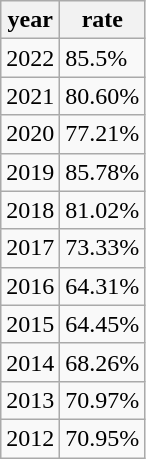<table class="wikitable sortable">
<tr>
<th>year</th>
<th>rate</th>
</tr>
<tr>
<td>2022</td>
<td>85.5%</td>
</tr>
<tr>
<td>2021</td>
<td>80.60%</td>
</tr>
<tr>
<td>2020</td>
<td>77.21%</td>
</tr>
<tr>
<td>2019</td>
<td>85.78%</td>
</tr>
<tr>
<td>2018</td>
<td>81.02%</td>
</tr>
<tr>
<td>2017</td>
<td>73.33%</td>
</tr>
<tr>
<td>2016</td>
<td>64.31%</td>
</tr>
<tr>
<td>2015</td>
<td>64.45%</td>
</tr>
<tr>
<td>2014</td>
<td>68.26%</td>
</tr>
<tr>
<td>2013</td>
<td>70.97%</td>
</tr>
<tr>
<td>2012</td>
<td>70.95%</td>
</tr>
</table>
